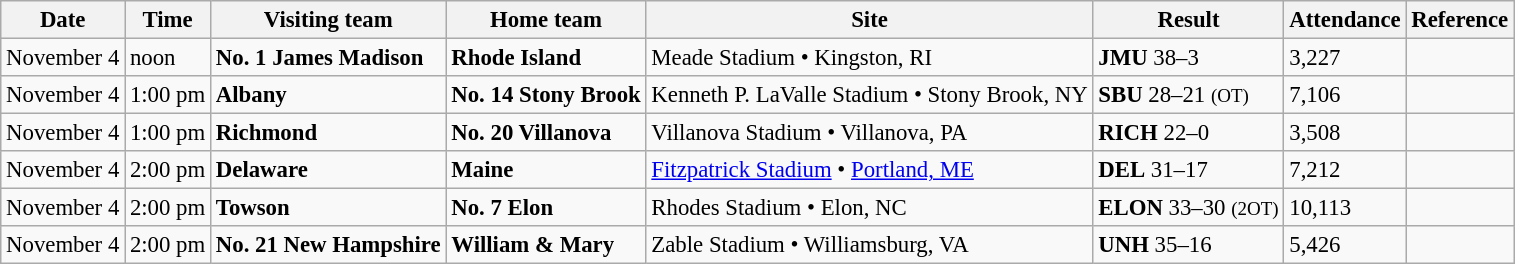<table class="wikitable" style="font-size:95%;">
<tr>
<th>Date</th>
<th>Time</th>
<th>Visiting team</th>
<th>Home team</th>
<th>Site</th>
<th>Result</th>
<th>Attendance</th>
<th class="unsortable">Reference</th>
</tr>
<tr bgcolor=>
<td>November 4</td>
<td>noon</td>
<td><strong>No. 1 James Madison</strong></td>
<td><strong>Rhode Island</strong></td>
<td>Meade Stadium • Kingston, RI</td>
<td><strong>JMU</strong> 38–3</td>
<td>3,227</td>
<td></td>
</tr>
<tr bgcolor=>
<td>November 4</td>
<td>1:00 pm</td>
<td><strong>Albany</strong></td>
<td><strong>No. 14 Stony Brook</strong></td>
<td>Kenneth P. LaValle Stadium • Stony Brook, NY</td>
<td><strong>SBU</strong> 28–21 <small>(OT)</small></td>
<td>7,106</td>
<td></td>
</tr>
<tr bgcolor=>
<td>November 4</td>
<td>1:00 pm</td>
<td><strong>Richmond</strong></td>
<td><strong>No. 20 Villanova</strong></td>
<td>Villanova Stadium • Villanova, PA</td>
<td><strong>RICH</strong> 22–0</td>
<td>3,508</td>
<td></td>
</tr>
<tr bgcolor=>
<td>November 4</td>
<td>2:00 pm</td>
<td><strong>Delaware</strong></td>
<td><strong>Maine</strong></td>
<td><a href='#'>Fitzpatrick Stadium</a> • <a href='#'>Portland, ME</a></td>
<td><strong>DEL</strong> 31–17</td>
<td>7,212</td>
<td></td>
</tr>
<tr bgcolor=>
<td>November 4</td>
<td>2:00 pm</td>
<td><strong>Towson</strong></td>
<td><strong>No. 7 Elon</strong></td>
<td>Rhodes Stadium • Elon, NC</td>
<td><strong>ELON</strong> 33–30 <small>(2OT)</small></td>
<td>10,113</td>
<td></td>
</tr>
<tr bgcolor=>
<td>November 4</td>
<td>2:00 pm</td>
<td><strong>No. 21 New Hampshire</strong></td>
<td><strong>William & Mary</strong></td>
<td>Zable Stadium • Williamsburg, VA</td>
<td><strong>UNH</strong> 35–16</td>
<td>5,426</td>
<td></td>
</tr>
</table>
